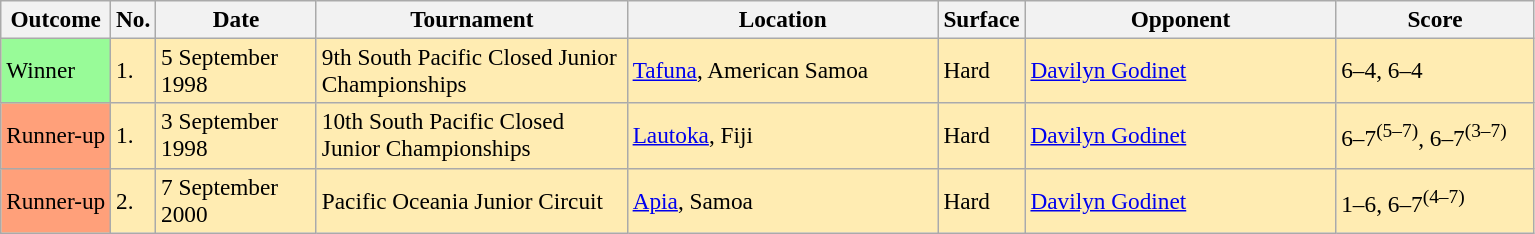<table class="sortable wikitable" style=font-size:97%>
<tr>
<th>Outcome</th>
<th>No.</th>
<th width=100>Date</th>
<th width=200>Tournament</th>
<th width=200>Location</th>
<th>Surface</th>
<th width=200>Opponent</th>
<th width=125>Score</th>
</tr>
<tr bgcolor=#ffecb2>
<td bgcolor=#98fb98>Winner</td>
<td>1.</td>
<td>5 September 1998</td>
<td>9th South Pacific Closed Junior Championships</td>
<td><a href='#'>Tafuna</a>, American Samoa</td>
<td>Hard</td>
<td> <a href='#'>Davilyn Godinet</a></td>
<td>6–4, 6–4</td>
</tr>
<tr bgcolor=#ffecb2>
<td bgcolor=#ffa07a>Runner-up</td>
<td>1.</td>
<td>3 September 1998</td>
<td>10th South Pacific Closed Junior Championships</td>
<td><a href='#'>Lautoka</a>, Fiji</td>
<td>Hard</td>
<td> <a href='#'>Davilyn Godinet</a></td>
<td>6–7<sup>(5–7)</sup>, 6–7<sup>(3–7)</sup></td>
</tr>
<tr bgcolor=#ffecb2>
<td bgcolor=#ffa07a>Runner-up</td>
<td>2.</td>
<td>7 September 2000</td>
<td>Pacific Oceania Junior Circuit</td>
<td><a href='#'>Apia</a>, Samoa</td>
<td>Hard</td>
<td> <a href='#'>Davilyn Godinet</a></td>
<td>1–6, 6–7<sup>(4–7)</sup></td>
</tr>
</table>
